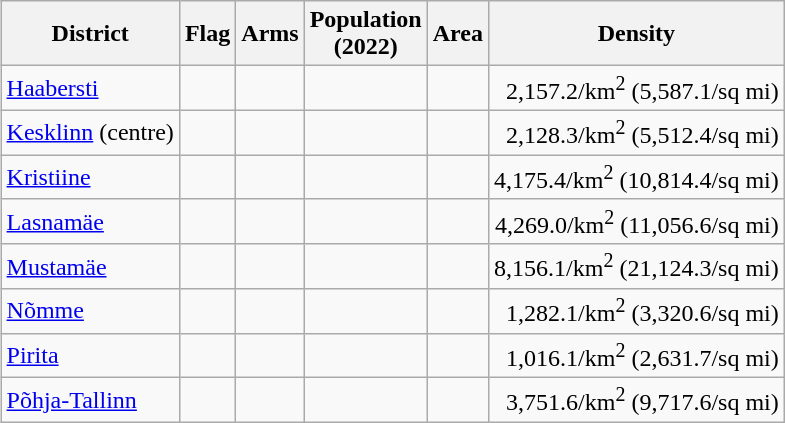<table class="wikitable" style="float:right; margin-left:5px; margin-right:0">
<tr>
<th>District</th>
<th>Flag</th>
<th>Arms</th>
<th>Population<br>(2022)</th>
<th>Area</th>
<th>Density</th>
</tr>
<tr>
<td><a href='#'>Haabersti</a></td>
<td align=center></td>
<td align=center></td>
<td align=right></td>
<td align=right></td>
<td align=right>2,157.2/km<sup>2</sup> (5,587.1/sq mi)</td>
</tr>
<tr>
<td><a href='#'>Kesklinn</a> (centre)</td>
<td align=center></td>
<td align=center></td>
<td align=right></td>
<td align=right></td>
<td align=right>2,128.3/km<sup>2</sup> (5,512.4/sq mi)</td>
</tr>
<tr>
<td><a href='#'>Kristiine</a></td>
<td align=center></td>
<td align=center></td>
<td align=right></td>
<td align=right></td>
<td align=right>4,175.4/km<sup>2</sup> (10,814.4/sq mi)</td>
</tr>
<tr>
<td><a href='#'>Lasnamäe</a></td>
<td align=center></td>
<td align=center></td>
<td align=right></td>
<td align=right></td>
<td align=right>4,269.0/km<sup>2</sup> (11,056.6/sq mi)</td>
</tr>
<tr>
<td><a href='#'>Mustamäe</a></td>
<td align=center></td>
<td align=center></td>
<td align=right></td>
<td align=right></td>
<td align=right>8,156.1/km<sup>2</sup> (21,124.3/sq mi)</td>
</tr>
<tr>
<td><a href='#'>Nõmme</a></td>
<td align=center></td>
<td align=center></td>
<td align=right></td>
<td align=right></td>
<td align=right>1,282.1/km<sup>2</sup> (3,320.6/sq mi)</td>
</tr>
<tr>
<td><a href='#'>Pirita</a></td>
<td align=center></td>
<td align=center></td>
<td align=right></td>
<td align=right></td>
<td align=right>1,016.1/km<sup>2</sup> (2,631.7/sq mi)</td>
</tr>
<tr>
<td><a href='#'>Põhja-Tallinn</a></td>
<td align=center></td>
<td align=center></td>
<td align=right></td>
<td align=right></td>
<td align=right>3,751.6/km<sup>2</sup> (9,717.6/sq mi)</td>
</tr>
</table>
